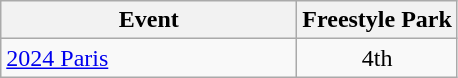<table class="wikitable" style="text-align: center;">
<tr ">
<th style="width:190px;">Event</th>
<th>Freestyle Park</th>
</tr>
<tr>
<td align=left> <a href='#'>2024 Paris</a></td>
<td>4th</td>
</tr>
</table>
